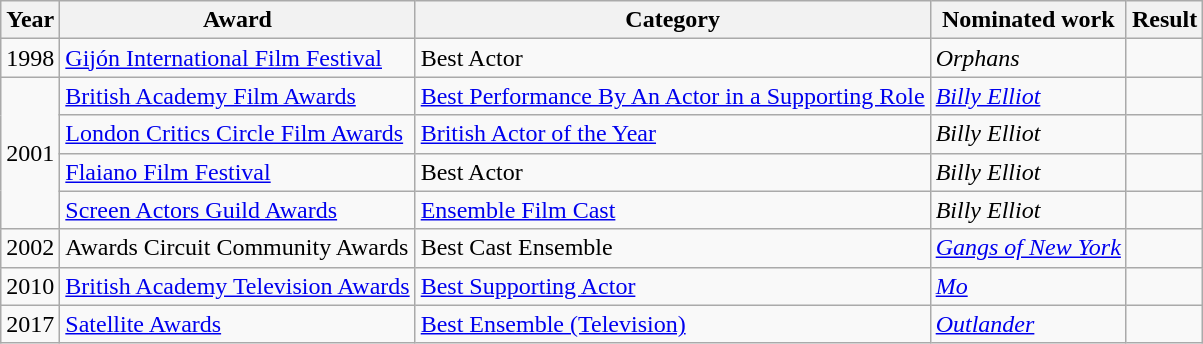<table class="wikitable">
<tr>
<th>Year</th>
<th>Award</th>
<th>Category</th>
<th>Nominated work</th>
<th>Result</th>
</tr>
<tr>
<td>1998</td>
<td><a href='#'>Gijón International Film Festival</a></td>
<td>Best Actor</td>
<td><em>Orphans</em></td>
<td></td>
</tr>
<tr>
<td rowspan="4">2001</td>
<td><a href='#'>British Academy Film Awards</a></td>
<td><a href='#'>Best Performance By An Actor in a Supporting Role</a></td>
<td><em><a href='#'>Billy Elliot</a></em></td>
<td></td>
</tr>
<tr>
<td><a href='#'>London Critics Circle Film Awards</a></td>
<td><a href='#'>British Actor of the Year</a></td>
<td><em>Billy Elliot</em></td>
<td></td>
</tr>
<tr>
<td><a href='#'>Flaiano Film Festival</a></td>
<td>Best Actor</td>
<td><em>Billy Elliot</em></td>
<td></td>
</tr>
<tr>
<td><a href='#'>Screen Actors Guild Awards</a></td>
<td><a href='#'>Ensemble Film Cast</a></td>
<td><em>Billy Elliot</em></td>
<td></td>
</tr>
<tr>
<td>2002</td>
<td>Awards Circuit Community Awards</td>
<td>Best Cast Ensemble</td>
<td><em><a href='#'>Gangs of New York</a></em></td>
<td></td>
</tr>
<tr>
<td>2010</td>
<td><a href='#'>British Academy Television Awards</a></td>
<td><a href='#'>Best Supporting Actor</a></td>
<td><em><a href='#'>Mo</a></em></td>
<td></td>
</tr>
<tr>
<td>2017</td>
<td><a href='#'>Satellite Awards</a></td>
<td><a href='#'>Best Ensemble (Television)</a></td>
<td><em><a href='#'>Outlander</a></em></td>
<td></td>
</tr>
</table>
